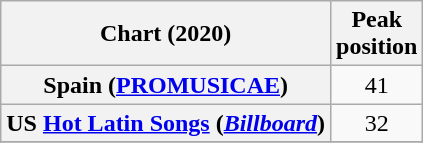<table class="wikitable sortable plainrowheaders" style="text-align:center">
<tr>
<th scope="col">Chart (2020)</th>
<th scope="col">Peak<br>position</th>
</tr>
<tr>
<th scope="row">Spain (<a href='#'>PROMUSICAE</a>)</th>
<td>41</td>
</tr>
<tr>
<th scope="row">US <a href='#'>Hot Latin Songs</a> (<em><a href='#'>Billboard</a></em>)</th>
<td>32</td>
</tr>
<tr>
</tr>
</table>
